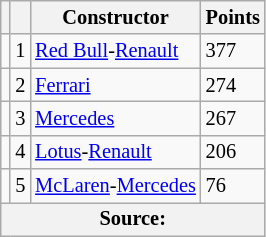<table class="wikitable" style="font-size: 85%;">
<tr>
<th></th>
<th></th>
<th>Constructor</th>
<th>Points</th>
</tr>
<tr>
<td align="left"></td>
<td align="center">1</td>
<td> <a href='#'>Red Bull</a>-<a href='#'>Renault</a></td>
<td align="left">377</td>
</tr>
<tr>
<td align="left"></td>
<td align="center">2</td>
<td> <a href='#'>Ferrari</a></td>
<td align="left">274</td>
</tr>
<tr>
<td align="left"></td>
<td align="center">3</td>
<td> <a href='#'>Mercedes</a></td>
<td align="left">267</td>
</tr>
<tr>
<td align="left"></td>
<td align="center">4</td>
<td> <a href='#'>Lotus</a>-<a href='#'>Renault</a></td>
<td align="left">206</td>
</tr>
<tr>
<td align="left"></td>
<td align="center">5</td>
<td> <a href='#'>McLaren</a>-<a href='#'>Mercedes</a></td>
<td align="left">76</td>
</tr>
<tr>
<th colspan=4>Source:</th>
</tr>
</table>
